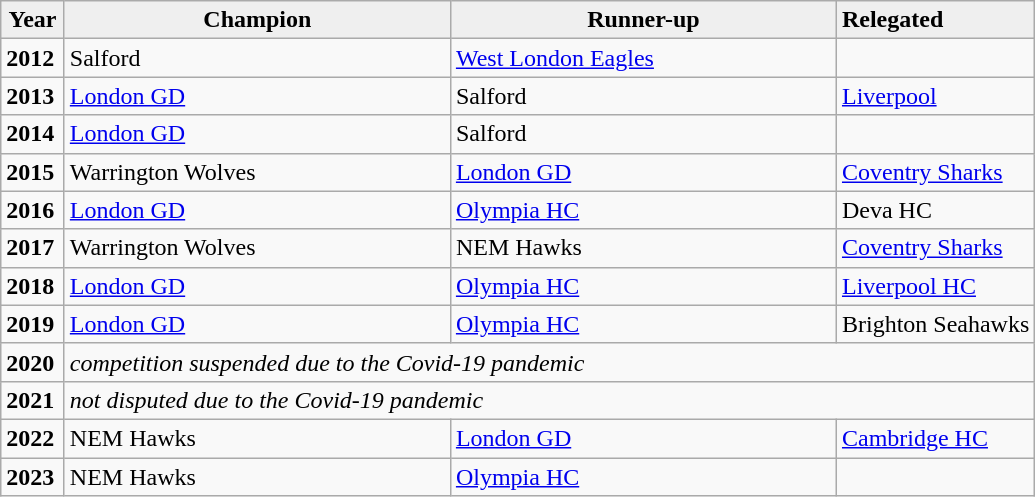<table class="wikitable">
<tr style="background:#efefef;">
<td align="center" width="35"><strong>Year</strong></td>
<td align="center" width="250"><strong>Champion</strong></td>
<td align="center" width="250"><strong>Runner-up</strong> </td>
<td><strong>Relegated</strong></td>
</tr>
<tr>
<td><strong>2012</strong></td>
<td>Salford</td>
<td><a href='#'>West London Eagles</a></td>
<td></td>
</tr>
<tr>
<td><strong>2013</strong></td>
<td><a href='#'>London GD</a></td>
<td>Salford</td>
<td><a href='#'>Liverpool</a></td>
</tr>
<tr>
<td><strong>2014</strong></td>
<td><a href='#'>London GD</a></td>
<td>Salford</td>
<td></td>
</tr>
<tr>
<td><strong>2015</strong></td>
<td>Warrington Wolves</td>
<td><a href='#'>London GD</a></td>
<td><a href='#'>Coventry Sharks</a></td>
</tr>
<tr>
<td><strong>2016</strong></td>
<td><a href='#'>London GD</a></td>
<td><a href='#'>Olympia HC</a></td>
<td>Deva HC</td>
</tr>
<tr>
<td><strong>2017</strong></td>
<td>Warrington Wolves</td>
<td>NEM Hawks</td>
<td><a href='#'>Coventry Sharks</a></td>
</tr>
<tr>
<td><strong>2018</strong></td>
<td><a href='#'>London GD</a></td>
<td><a href='#'>Olympia HC</a></td>
<td><a href='#'>Liverpool HC</a></td>
</tr>
<tr>
<td><strong>2019</strong></td>
<td><a href='#'>London GD</a></td>
<td><a href='#'>Olympia HC</a></td>
<td>Brighton Seahawks</td>
</tr>
<tr>
<td><strong>2020</strong></td>
<td colspan="3"><em>competition suspended due to the Covid-19 pandemic</em></td>
</tr>
<tr>
<td><strong>2021</strong></td>
<td colspan="3"><em>not disputed due to the Covid-19 pandemic</em></td>
</tr>
<tr>
<td><strong>2022</strong></td>
<td>NEM Hawks</td>
<td><a href='#'>London GD</a></td>
<td><a href='#'>Cambridge HC</a></td>
</tr>
<tr>
<td><strong>2023</strong></td>
<td>NEM Hawks</td>
<td><a href='#'>Olympia HC</a></td>
<td></td>
</tr>
</table>
